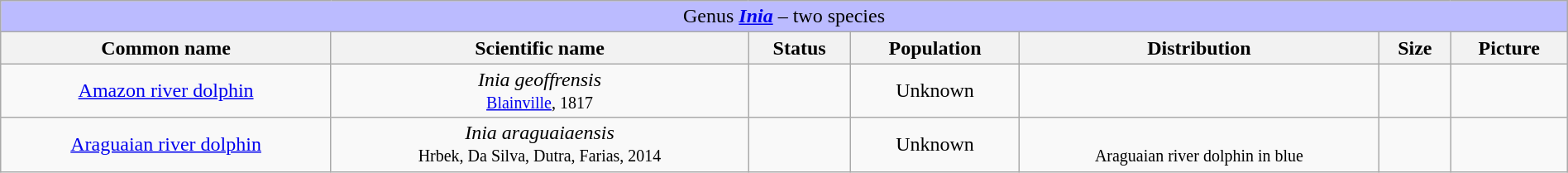<table class="wikitable" style="width:100%;text-align:center">
<tr>
<td colspan="100%" align="center" bgcolor="#BBBBFF">Genus <strong><em><a href='#'>Inia</a></em></strong> – two species</td>
</tr>
<tr>
<th scope="col">Common name</th>
<th scope="col">Scientific name</th>
<th scope="col">Status</th>
<th scope="col">Population</th>
<th scope="col">Distribution</th>
<th scope="col">Size</th>
<th scope="col">Picture</th>
</tr>
<tr>
<td><a href='#'>Amazon river dolphin</a></td>
<td><em>Inia geoffrensis</em><br><small><a href='#'>Blainville</a>, 1817</small></td>
<td></td>
<td>Unknown</td>
<td></td>
<td><br> </td>
<td></td>
</tr>
<tr>
<td><a href='#'>Araguaian river dolphin</a></td>
<td><em>Inia araguaiaensis</em><br><small>Hrbek, Da Silva, Dutra, Farias, 2014</small></td>
<td></td>
<td>Unknown</td>
<td><br><small>Araguaian river dolphin in blue</small></td>
<td><br> </td>
<td></td>
</tr>
</table>
